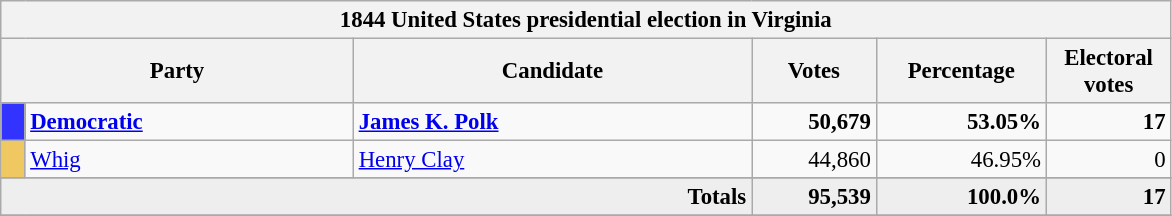<table class="wikitable" style="font-size: 95%;">
<tr>
<th colspan="6">1844 United States presidential election in Virginia</th>
</tr>
<tr>
<th colspan="2" style="width: 15em">Party</th>
<th style="width: 17em">Candidate</th>
<th style="width: 5em">Votes</th>
<th style="width: 7em">Percentage</th>
<th style="width: 5em">Electoral votes</th>
</tr>
<tr>
<th style="background-color:#3333FF; width: 3px"></th>
<td style="width: 130px"><strong><a href='#'>Democratic</a></strong></td>
<td><strong><a href='#'>James K. Polk</a></strong></td>
<td align="right"><strong>50,679</strong></td>
<td align="right"><strong>53.05%</strong></td>
<td align="right"><strong>17</strong></td>
</tr>
<tr>
<th style="background-color:#F0C862; width: 3px"></th>
<td style="width: 130px"><a href='#'>Whig</a></td>
<td><a href='#'>Henry Clay</a></td>
<td align="right">44,860</td>
<td align="right">46.95%</td>
<td align="right">0</td>
</tr>
<tr>
</tr>
<tr bgcolor="#EEEEEE">
<td colspan="3" align="right"><strong>Totals</strong></td>
<td align="right"><strong>95,539</strong></td>
<td align="right"><strong>100.0%</strong></td>
<td align="right"><strong>17</strong></td>
</tr>
<tr>
</tr>
</table>
